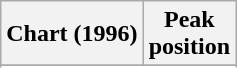<table class="wikitable sortable">
<tr>
<th align="left">Chart (1996)</th>
<th align="center">Peak<br>position</th>
</tr>
<tr>
</tr>
<tr>
</tr>
</table>
